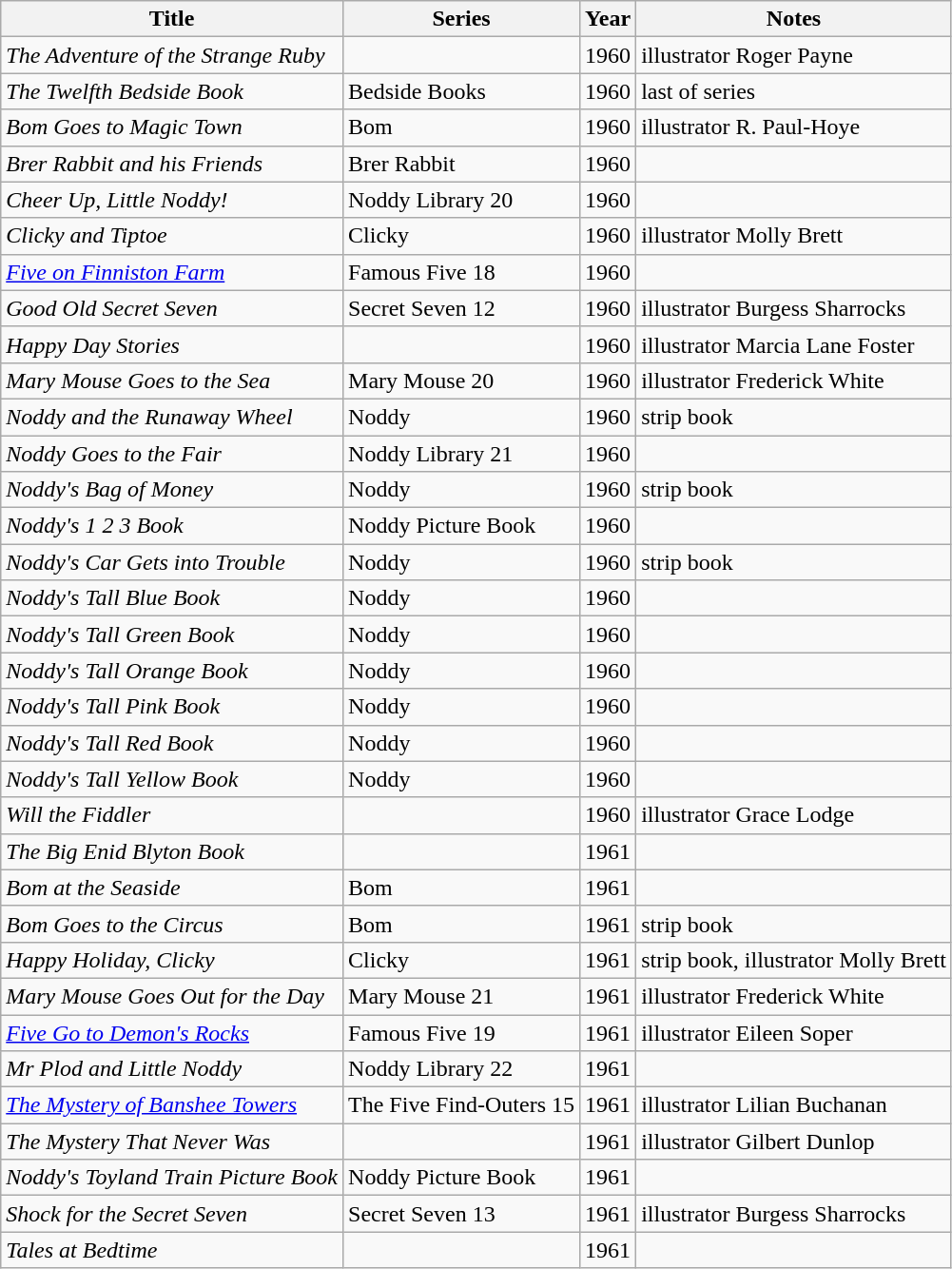<table class="wikitable sortable">
<tr>
<th>Title</th>
<th>Series</th>
<th>Year</th>
<th>Notes</th>
</tr>
<tr>
<td><em>The Adventure of the Strange Ruby</em></td>
<td></td>
<td>1960</td>
<td>illustrator Roger Payne</td>
</tr>
<tr>
<td><em>The Twelfth Bedside Book</em></td>
<td>Bedside Books</td>
<td>1960</td>
<td>last of series</td>
</tr>
<tr>
<td><em>Bom Goes to Magic Town</em></td>
<td>Bom</td>
<td>1960</td>
<td>illustrator R. Paul-Hoye</td>
</tr>
<tr>
<td><em>Brer Rabbit and his Friends</em></td>
<td>Brer Rabbit</td>
<td>1960</td>
<td></td>
</tr>
<tr>
<td><em>Cheer Up, Little Noddy!</em></td>
<td>Noddy Library 20</td>
<td>1960</td>
<td></td>
</tr>
<tr>
<td><em>Clicky and Tiptoe</em></td>
<td>Clicky</td>
<td>1960</td>
<td>illustrator Molly Brett</td>
</tr>
<tr>
<td><em><a href='#'>Five on Finniston Farm</a></em></td>
<td>Famous Five 18</td>
<td>1960</td>
<td></td>
</tr>
<tr>
<td><em>Good Old Secret Seven</em></td>
<td>Secret Seven 12</td>
<td>1960</td>
<td>illustrator Burgess Sharrocks</td>
</tr>
<tr>
<td><em>Happy Day Stories</em></td>
<td></td>
<td>1960</td>
<td>illustrator Marcia Lane Foster</td>
</tr>
<tr>
<td><em>Mary Mouse Goes to the Sea</em></td>
<td>Mary Mouse 20</td>
<td>1960</td>
<td>illustrator Frederick White</td>
</tr>
<tr>
<td><em>Noddy and the Runaway Wheel</em></td>
<td>Noddy</td>
<td>1960</td>
<td>strip book</td>
</tr>
<tr>
<td><em>Noddy Goes to the Fair</em></td>
<td>Noddy Library 21</td>
<td>1960</td>
<td></td>
</tr>
<tr>
<td><em>Noddy's Bag of Money</em></td>
<td>Noddy</td>
<td>1960</td>
<td>strip book</td>
</tr>
<tr>
<td><em>Noddy's 1 2 3 Book</em></td>
<td>Noddy Picture Book</td>
<td>1960</td>
<td></td>
</tr>
<tr>
<td><em>Noddy's Car Gets into Trouble</em></td>
<td>Noddy</td>
<td>1960</td>
<td>strip book</td>
</tr>
<tr>
<td><em>Noddy's Tall Blue Book</em></td>
<td>Noddy</td>
<td>1960</td>
<td></td>
</tr>
<tr>
<td><em>Noddy's Tall Green Book</em></td>
<td>Noddy</td>
<td>1960</td>
<td></td>
</tr>
<tr>
<td><em>Noddy's Tall Orange Book</em></td>
<td>Noddy</td>
<td>1960</td>
<td></td>
</tr>
<tr>
<td><em>Noddy's Tall Pink Book</em></td>
<td>Noddy</td>
<td>1960</td>
<td></td>
</tr>
<tr>
<td><em>Noddy's Tall Red Book</em></td>
<td>Noddy</td>
<td>1960</td>
<td></td>
</tr>
<tr>
<td><em>Noddy's Tall Yellow Book</em></td>
<td>Noddy</td>
<td>1960</td>
<td></td>
</tr>
<tr>
<td><em>Will the Fiddler</em></td>
<td></td>
<td>1960</td>
<td>illustrator Grace Lodge</td>
</tr>
<tr>
<td><em>The Big Enid Blyton Book</em></td>
<td></td>
<td>1961</td>
<td></td>
</tr>
<tr>
<td><em>Bom at the Seaside</em></td>
<td>Bom</td>
<td>1961</td>
<td></td>
</tr>
<tr>
<td><em>Bom Goes to the Circus</em></td>
<td>Bom</td>
<td>1961</td>
<td>strip book</td>
</tr>
<tr>
<td><em>Happy Holiday, Clicky</em></td>
<td>Clicky</td>
<td>1961</td>
<td>strip book, illustrator Molly Brett</td>
</tr>
<tr>
<td><em>Mary Mouse Goes Out for the Day</em></td>
<td>Mary Mouse 21</td>
<td>1961</td>
<td>illustrator Frederick White</td>
</tr>
<tr>
<td><em><a href='#'>Five Go to Demon's Rocks</a></em></td>
<td>Famous Five 19</td>
<td>1961</td>
<td>illustrator Eileen Soper</td>
</tr>
<tr>
<td><em>Mr Plod and Little Noddy</em></td>
<td>Noddy Library 22</td>
<td>1961</td>
<td></td>
</tr>
<tr>
<td><em><a href='#'>The Mystery of Banshee Towers</a></em></td>
<td>The Five Find-Outers 15</td>
<td>1961</td>
<td>illustrator Lilian Buchanan</td>
</tr>
<tr>
<td><em>The Mystery That Never Was</em></td>
<td></td>
<td>1961</td>
<td>illustrator Gilbert Dunlop</td>
</tr>
<tr>
<td><em>Noddy's Toyland Train Picture Book</em></td>
<td>Noddy Picture Book</td>
<td>1961</td>
<td></td>
</tr>
<tr>
<td><em>Shock for the Secret Seven</em></td>
<td>Secret Seven 13</td>
<td>1961</td>
<td>illustrator Burgess Sharrocks</td>
</tr>
<tr>
<td><em>Tales at Bedtime</em></td>
<td></td>
<td>1961</td>
<td></td>
</tr>
</table>
